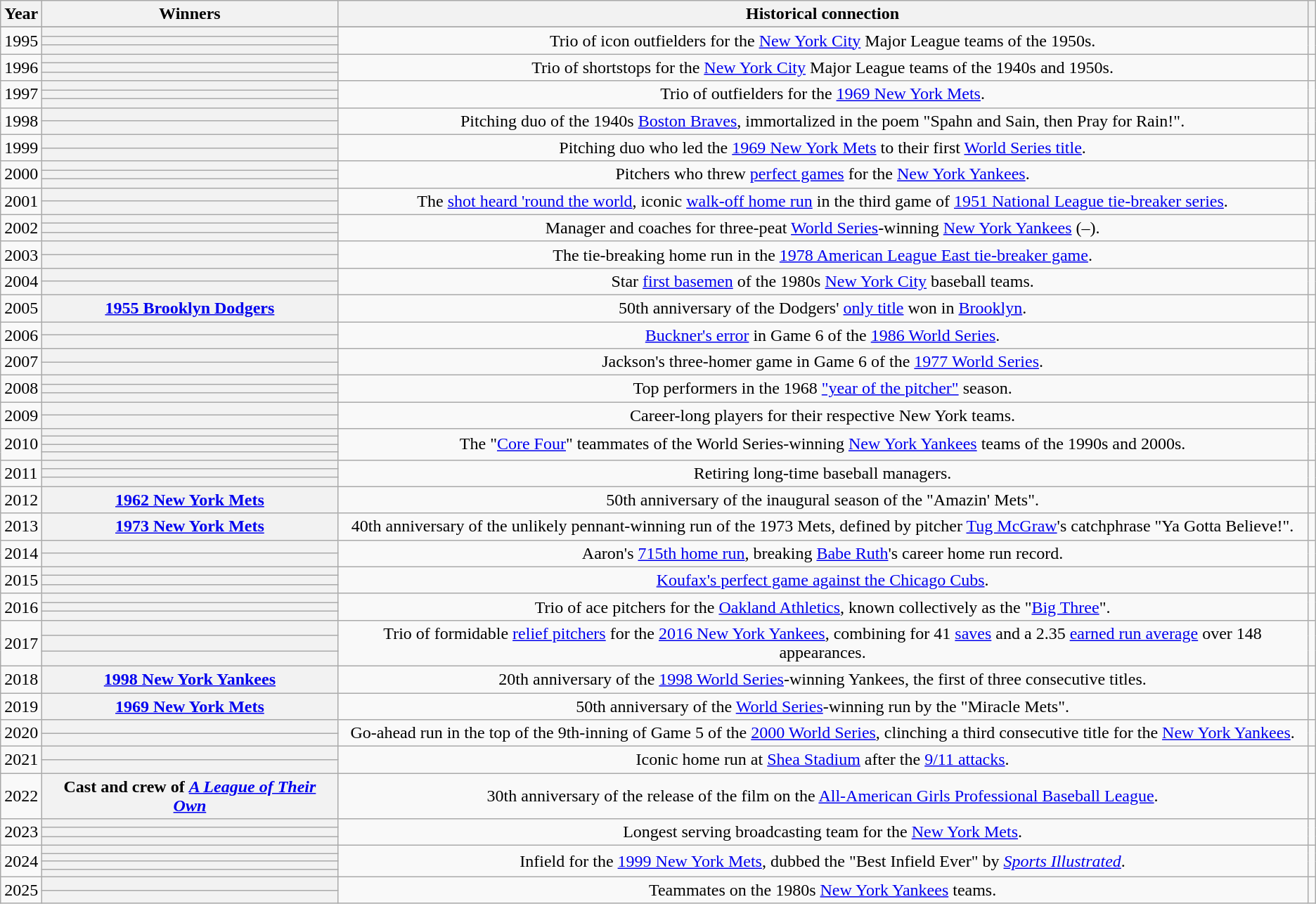<table class="wikitable">
<tr>
<th scope="col">Year</th>
<th scope="col">Winners</th>
<th scope="col">Historical connection</th>
<th scope="col"></th>
</tr>
<tr>
</tr>
<tr>
<td rowspan="3">1995</td>
<th scope="row"></th>
<td rowspan="3" align="center">Trio of icon outfielders for the <a href='#'>New York City</a> Major League teams of the 1950s.</td>
<td rowspan="3" align="center"></td>
</tr>
<tr>
<th scope="row"></th>
</tr>
<tr>
<th scope="row"></th>
</tr>
<tr>
<td rowspan="3">1996</td>
<th scope="row"></th>
<td rowspan="3" align="center">Trio of shortstops for the <a href='#'>New York City</a> Major League teams of the 1940s and 1950s.</td>
<td rowspan="3" align="center"></td>
</tr>
<tr>
<th scope="row"></th>
</tr>
<tr>
<th scope="row"></th>
</tr>
<tr>
<td rowspan="3">1997</td>
<th scope="row"></th>
<td rowspan="3" align="center">Trio of outfielders for the <a href='#'>1969 New York Mets</a>.</td>
<td rowspan="3" align="center"></td>
</tr>
<tr>
<th scope="row"></th>
</tr>
<tr>
<th scope="row"></th>
</tr>
<tr>
<td rowspan="2">1998</td>
<th scope="row"></th>
<td rowspan="2" align="center">Pitching duo of the 1940s <a href='#'>Boston Braves</a>, immortalized in the poem "Spahn and Sain, then Pray for Rain!".</td>
<td rowspan="2" align="center"></td>
</tr>
<tr>
<th scope="row"></th>
</tr>
<tr>
<td rowspan="2">1999</td>
<th scope="row"></th>
<td rowspan="2" align="center">Pitching duo who led the <a href='#'>1969 New York Mets</a> to their first <a href='#'>World Series title</a>.</td>
<td rowspan="2" align="center"></td>
</tr>
<tr>
<th scope="row"></th>
</tr>
<tr>
<td rowspan="3">2000</td>
<th scope="row"></th>
<td rowspan="3" align="center">Pitchers who threw <a href='#'>perfect games</a> for the <a href='#'>New York Yankees</a>.</td>
<td rowspan="3" align="center"></td>
</tr>
<tr>
<th scope="row"></th>
</tr>
<tr>
<th scope="row"></th>
</tr>
<tr>
<td rowspan="2">2001</td>
<th scope="row"></th>
<td rowspan="2" align="center">The <a href='#'>shot heard 'round the world</a>, iconic <a href='#'>walk-off home run</a> in the third game of <a href='#'>1951 National League tie-breaker series</a>.</td>
<td rowspan="2" align="center"></td>
</tr>
<tr>
<th scope="row"></th>
</tr>
<tr>
<td rowspan="3">2002</td>
<th scope="row"></th>
<td rowspan="3" align="center">Manager and coaches for three-peat <a href='#'>World Series</a>-winning <a href='#'>New York Yankees</a> (–).</td>
<td rowspan="3" align="center"></td>
</tr>
<tr>
<th scope="row"></th>
</tr>
<tr>
<th scope="row"></th>
</tr>
<tr>
<td rowspan="2">2003</td>
<th scope="row"></th>
<td rowspan="2" align="center">The tie-breaking home run in the <a href='#'>1978 American League East tie-breaker game</a>.</td>
<td rowspan="2" align="center"></td>
</tr>
<tr>
<th scope="row"></th>
</tr>
<tr>
<td rowspan="2">2004</td>
<th scope="row"></th>
<td rowspan="2" align="center">Star <a href='#'>first basemen</a> of the 1980s <a href='#'>New York City</a> baseball teams.</td>
<td rowspan="2" align="center"></td>
</tr>
<tr>
<th scope="row"></th>
</tr>
<tr>
<td>2005</td>
<th scope="row"><a href='#'>1955 Brooklyn Dodgers</a></th>
<td align="center">50th anniversary of the Dodgers' <a href='#'>only title</a> won in <a href='#'>Brooklyn</a>.</td>
<td align="center"></td>
</tr>
<tr>
<td rowspan="2">2006</td>
<th scope="row"></th>
<td rowspan="2" align="center"><a href='#'>Buckner's error</a> in Game 6 of the <a href='#'>1986 World Series</a>.</td>
<td rowspan="2" align="center"></td>
</tr>
<tr>
<th scope="row"></th>
</tr>
<tr>
<td rowspan="2">2007</td>
<th scope="row"></th>
<td rowspan="2" align="center">Jackson's three-homer game in Game 6 of the <a href='#'>1977 World Series</a>.</td>
<td rowspan="2" align="center"></td>
</tr>
<tr>
<th scope="row"></th>
</tr>
<tr>
<td rowspan="3">2008</td>
<th scope="row"></th>
<td rowspan="3" align="center">Top performers in the 1968 <a href='#'> "year of the pitcher"</a> season.</td>
<td rowspan="3" align="center"></td>
</tr>
<tr>
<th scope="row"></th>
</tr>
<tr>
<th scope="row"></th>
</tr>
<tr>
<td rowspan="2">2009</td>
<th scope="row"></th>
<td rowspan="2" align="center">Career-long players for their respective New York teams.</td>
<td rowspan="2" align="center"></td>
</tr>
<tr>
<th scope="row"></th>
</tr>
<tr>
<td rowspan="4">2010</td>
<th scope="row"></th>
<td rowspan="4" align="center">The "<a href='#'>Core Four</a>" teammates of the World Series-winning <a href='#'>New York Yankees</a> teams of the 1990s and 2000s.</td>
<td rowspan="4" align="center"></td>
</tr>
<tr>
<th scope="row"></th>
</tr>
<tr>
<th scope="row"></th>
</tr>
<tr>
<th scope="row"></th>
</tr>
<tr>
<td rowspan="3">2011</td>
<th scope="row"></th>
<td rowspan="3" align="center">Retiring long-time baseball managers.</td>
<td rowspan="3" align="center"></td>
</tr>
<tr>
<th scope="row"></th>
</tr>
<tr>
<th scope="row"></th>
</tr>
<tr>
<td>2012</td>
<th scope="row"><a href='#'>1962 New York Mets</a></th>
<td align="center">50th anniversary of the inaugural season of the "Amazin' Mets".</td>
<td align="center"></td>
</tr>
<tr>
<td>2013</td>
<th scope="row"><a href='#'>1973 New York Mets</a></th>
<td align="center">40th anniversary of the unlikely pennant-winning run of the 1973 Mets, defined by pitcher <a href='#'>Tug McGraw</a>'s catchphrase "Ya Gotta Believe!".</td>
<td align="center"></td>
</tr>
<tr>
<td rowspan="2">2014</td>
<th scope="row"></th>
<td rowspan="2" align="center">Aaron's <a href='#'>715th home run</a>, breaking <a href='#'>Babe Ruth</a>'s career home run record.</td>
<td rowspan="2" align="center"></td>
</tr>
<tr>
<th scope="row"></th>
</tr>
<tr>
<td rowspan="3">2015</td>
<th scope="row"></th>
<td rowspan="3" align="center"><a href='#'>Koufax's perfect game against the Chicago Cubs</a>.</td>
<td rowspan="3" align="center"></td>
</tr>
<tr>
<th scope="row"></th>
</tr>
<tr>
<th scope="row"></th>
</tr>
<tr>
<td rowspan="3">2016</td>
<th scope="row"></th>
<td rowspan="3" align="center">Trio of ace pitchers for the <a href='#'>Oakland Athletics</a>, known collectively as the "<a href='#'>Big Three</a>".</td>
<td rowspan="3" align="center"></td>
</tr>
<tr>
<th scope="row"></th>
</tr>
<tr>
<th scope="row"></th>
</tr>
<tr>
<td rowspan="3">2017</td>
<th scope="row"></th>
<td rowspan="3" align="center">Trio of formidable <a href='#'>relief pitchers</a> for the <a href='#'>2016 New York Yankees</a>, combining for 41 <a href='#'>saves</a> and a 2.35 <a href='#'>earned run average</a> over 148 appearances.</td>
<td rowspan="3" align="center"></td>
</tr>
<tr>
<th scope="row"></th>
</tr>
<tr>
<th scope="row"></th>
</tr>
<tr>
<td>2018</td>
<th scope="row"><a href='#'>1998 New York Yankees</a></th>
<td align="center">20th anniversary of the <a href='#'>1998 World Series</a>-winning Yankees, the first of three consecutive titles.</td>
<td align="center"></td>
</tr>
<tr>
<td>2019</td>
<th scope="row"><a href='#'>1969 New York Mets</a></th>
<td align="center">50th anniversary of the <a href='#'>World Series</a>-winning run by the "Miracle Mets".</td>
<td align="center"></td>
</tr>
<tr>
<td rowspan="2">2020</td>
<th scope="row"></th>
<td rowspan="2" align="center">Go-ahead run in the top of the 9th-inning of Game 5 of the <a href='#'>2000 World Series</a>, clinching a third consecutive title for the <a href='#'>New York Yankees</a>.</td>
<td rowspan="2" align="center"></td>
</tr>
<tr>
<th scope="row"></th>
</tr>
<tr>
<td rowspan="2">2021</td>
<th scope="row"></th>
<td rowspan="2" align="center">Iconic home run at <a href='#'>Shea Stadium</a> after the <a href='#'>9/11 attacks</a>.</td>
<td rowspan="2" align="center"></td>
</tr>
<tr>
<th scope="row"></th>
</tr>
<tr>
<td>2022</td>
<th scope="row">Cast and crew of <em><a href='#'>A League of Their Own</a></em></th>
<td align="center">30th anniversary of the release of the film on the <a href='#'>All-American Girls Professional Baseball League</a>.</td>
<td align="center"></td>
</tr>
<tr>
<td rowspan="3">2023</td>
<th scope="row"></th>
<td rowspan="3" align="center">Longest serving broadcasting team for the <a href='#'>New York Mets</a>.</td>
<td rowspan="3" align="center"></td>
</tr>
<tr>
<th scope="row"></th>
</tr>
<tr>
<th scope="row"></th>
</tr>
<tr>
<td rowspan="4">2024</td>
<th scope="row"></th>
<td rowspan="4" align="center">Infield for the <a href='#'>1999 New York Mets</a>, dubbed the "Best Infield Ever" by <em><a href='#'>Sports Illustrated</a></em>.</td>
<td rowspan="4" align="center"></td>
</tr>
<tr>
<th scope="row"></th>
</tr>
<tr>
<th scope="row"></th>
</tr>
<tr>
<th scope="row"></th>
</tr>
<tr>
<td rowspan="2">2025</td>
<th scope="row"></th>
<td rowspan="2" align="center">Teammates on the 1980s <a href='#'>New York Yankees</a> teams.</td>
<td rowspan="2" align="center"></td>
</tr>
<tr>
<th scope="row"></th>
</tr>
</table>
